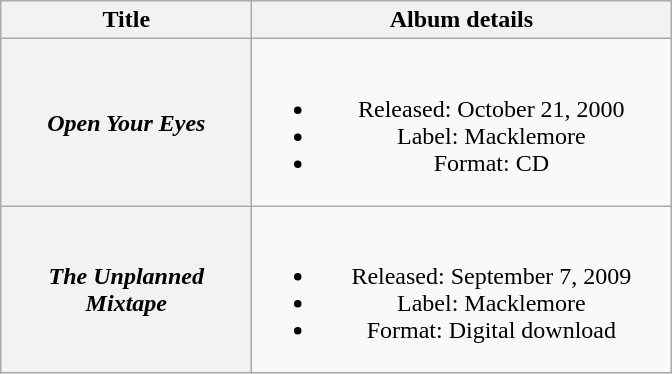<table class="wikitable plainrowheaders" style="text-align:center;" border="1">
<tr>
<th scope="col" style="width:10em;">Title</th>
<th scope="col" style="width:17em;">Album details</th>
</tr>
<tr>
<th scope="row"><em>Open Your Eyes</em></th>
<td><br><ul><li>Released: October 21, 2000</li><li>Label: Macklemore</li><li>Format: CD</li></ul></td>
</tr>
<tr>
<th scope="row"><em>The Unplanned Mixtape</em></th>
<td><br><ul><li>Released: September 7, 2009</li><li>Label: Macklemore</li><li>Format: Digital download</li></ul></td>
</tr>
</table>
